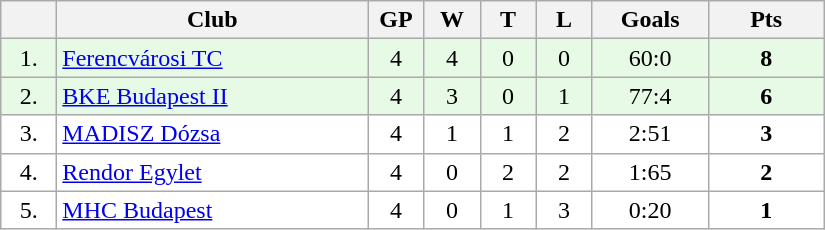<table class="wikitable">
<tr>
<th width="30"></th>
<th width="200">Club</th>
<th width="30">GP</th>
<th width="30">W</th>
<th width="30">T</th>
<th width="30">L</th>
<th width="70">Goals</th>
<th width="70">Pts</th>
</tr>
<tr bgcolor="#e6fae6" align="center">
<td>1.</td>
<td align="left"><a href='#'>Ferencvárosi TC</a></td>
<td>4</td>
<td>4</td>
<td>0</td>
<td>0</td>
<td>60:0</td>
<td><strong>8</strong></td>
</tr>
<tr bgcolor="#e6fae6" align="center">
<td>2.</td>
<td align="left"><a href='#'>BKE Budapest II</a></td>
<td>4</td>
<td>3</td>
<td>0</td>
<td>1</td>
<td>77:4</td>
<td><strong>6</strong></td>
</tr>
<tr bgcolor="#FFFFFF" align="center">
<td>3.</td>
<td align="left"><a href='#'>MADISZ Dózsa</a></td>
<td>4</td>
<td>1</td>
<td>1</td>
<td>2</td>
<td>2:51</td>
<td><strong>3</strong></td>
</tr>
<tr bgcolor="#FFFFFF" align="center">
<td>4.</td>
<td align="left"><a href='#'>Rendor Egylet</a></td>
<td>4</td>
<td>0</td>
<td>2</td>
<td>2</td>
<td>1:65</td>
<td><strong>2</strong></td>
</tr>
<tr bgcolor="#FFFFFF" align="center">
<td>5.</td>
<td align="left"><a href='#'>MHC Budapest</a></td>
<td>4</td>
<td>0</td>
<td>1</td>
<td>3</td>
<td>0:20</td>
<td><strong>1</strong></td>
</tr>
</table>
